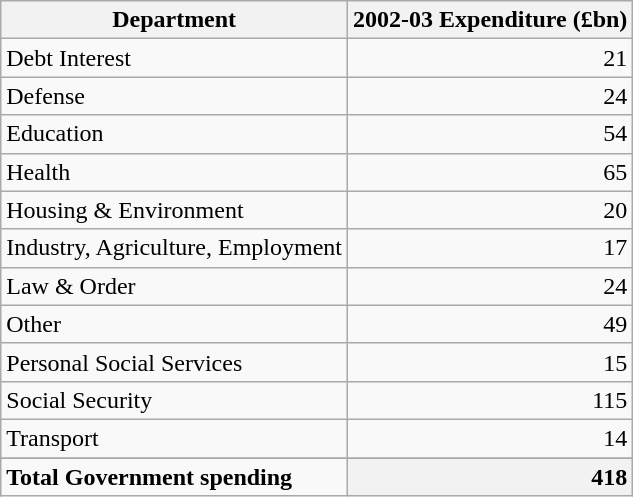<table class="wikitable sortable">
<tr>
<th>Department</th>
<th style="text-align: right">2002-03 Expenditure (£bn)</th>
</tr>
<tr>
<td>Debt Interest</td>
<td style="text-align: right">21</td>
</tr>
<tr>
<td>Defense</td>
<td style="text-align: right">24</td>
</tr>
<tr>
<td>Education</td>
<td style="text-align: right">54</td>
</tr>
<tr>
<td>Health</td>
<td style="text-align: right">65</td>
</tr>
<tr>
<td>Housing & Environment</td>
<td style="text-align: right">20</td>
</tr>
<tr>
<td>Industry, Agriculture,  Employment</td>
<td style="text-align: right">17</td>
</tr>
<tr>
<td>Law & Order</td>
<td style="text-align: right">24</td>
</tr>
<tr>
<td>Other</td>
<td style="text-align: right">49</td>
</tr>
<tr>
<td>Personal Social Services</td>
<td style="text-align: right">15</td>
</tr>
<tr>
<td>Social Security</td>
<td style="text-align: right">115</td>
</tr>
<tr>
<td>Transport</td>
<td style="text-align: right">14</td>
</tr>
<tr>
</tr>
<tr class="sortbottom">
<td style="text-align: left"><strong>Total Government spending</strong></td>
<th style="text-align: right">418</th>
</tr>
</table>
